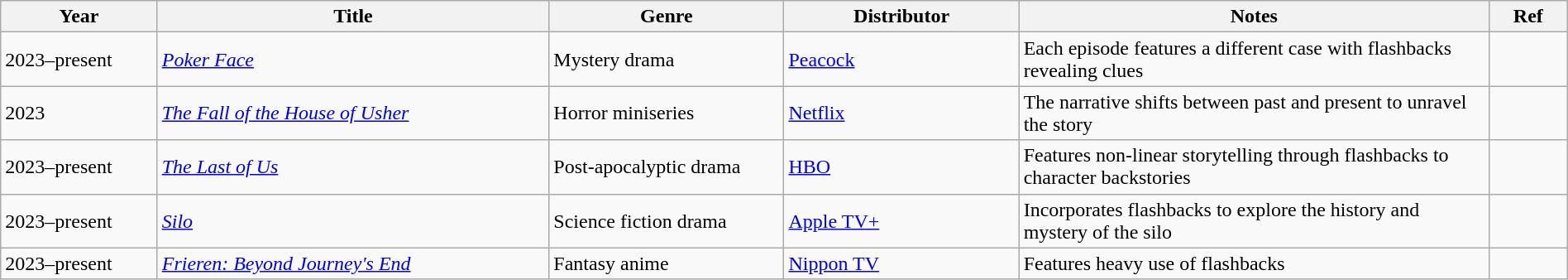<table class="wikitable sortable" style="width:100%; font-size:100%;">
<tr>
<th style="width:10%;">Year</th>
<th style="width:25%;">Title</th>
<th style="width:15%;">Genre</th>
<th style="width:15%;">Distributor</th>
<th style="width:30%;">Notes</th>
<th style="width:5%;">Ref</th>
</tr>
<tr>
<td>2023–present</td>
<td><em><a href='#'>Poker Face</a></em></td>
<td>Mystery drama</td>
<td><a href='#'>Peacock</a></td>
<td>Each episode features a different case with flashbacks revealing clues</td>
<td></td>
</tr>
<tr>
<td>2023</td>
<td><em><a href='#'>The Fall of the House of Usher</a></em></td>
<td>Horror miniseries</td>
<td><a href='#'>Netflix</a></td>
<td>The narrative shifts between past and present to unravel the story</td>
<td></td>
</tr>
<tr>
<td>2023–present</td>
<td><em><a href='#'>The Last of Us</a></em></td>
<td>Post-apocalyptic drama</td>
<td><a href='#'>HBO</a></td>
<td>Features non-linear storytelling through flashbacks to character backstories</td>
<td></td>
</tr>
<tr>
<td>2023–present</td>
<td><em><a href='#'>Silo</a></em></td>
<td>Science fiction drama</td>
<td><a href='#'>Apple TV+</a></td>
<td>Incorporates flashbacks to explore the history and mystery of the silo</td>
<td></td>
</tr>
<tr>
<td>2023–present</td>
<td><a href='#'><em>Frieren: Beyond Journey's End</em></a></td>
<td>Fantasy anime</td>
<td><a href='#'>Nippon TV</a></td>
<td>Features heavy use of flashbacks</td>
<td></td>
</tr>
</table>
